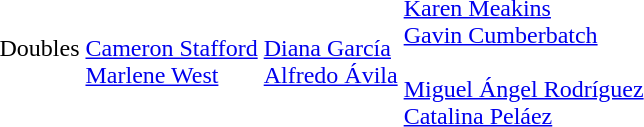<table>
<tr>
<td>Doubles</td>
<td><br><a href='#'>Cameron Stafford</a><br><a href='#'>Marlene West</a></td>
<td><br><a href='#'>Diana García</a><br><a href='#'>Alfredo Ávila</a></td>
<td><br><a href='#'>Karen Meakins</a><br><a href='#'>Gavin Cumberbatch</a><br><br><a href='#'>Miguel Ángel Rodríguez</a><br><a href='#'>Catalina Peláez</a></td>
</tr>
<tr>
</tr>
</table>
